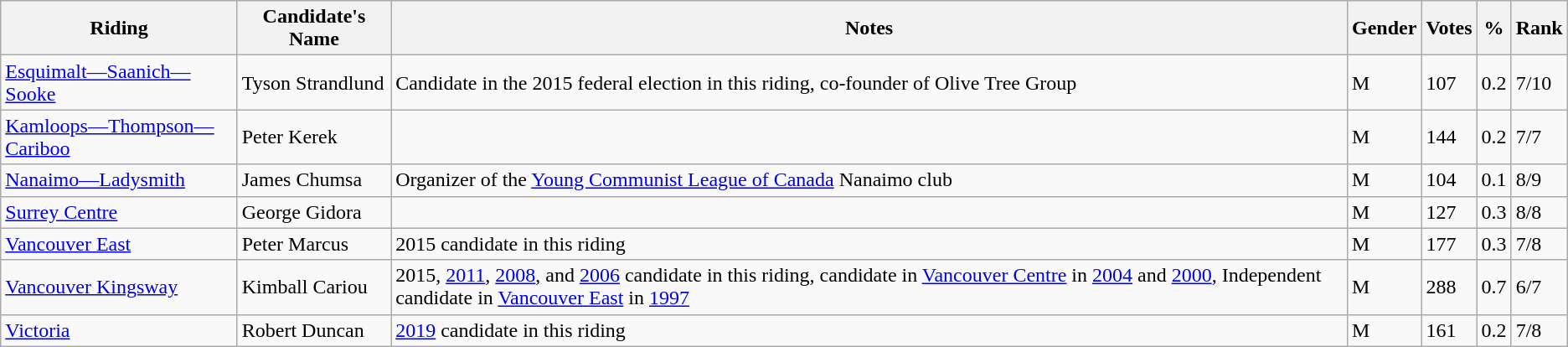<table class="wikitable">
<tr>
<th>Riding<br></th>
<th>Candidate's Name</th>
<th>Notes</th>
<th>Gender</th>
<th>Votes</th>
<th>%</th>
<th>Rank</th>
</tr>
<tr>
<td><a href='#'>Esquimalt—Saanich—Sooke</a></td>
<td>Tyson Strandlund</td>
<td>Candidate in the 2015 federal election in this riding, co-founder of Olive Tree Group</td>
<td>M</td>
<td>107</td>
<td>0.2</td>
<td>7/10</td>
</tr>
<tr>
<td><a href='#'>Kamloops—Thompson—Cariboo</a></td>
<td>Peter Kerek</td>
<td></td>
<td>M</td>
<td>144</td>
<td>0.2</td>
<td>7/7</td>
</tr>
<tr>
<td><a href='#'>Nanaimo—Ladysmith</a></td>
<td>James Chumsa</td>
<td>Organizer of the <a href='#'>Young Communist League of Canada</a> Nanaimo club</td>
<td>M</td>
<td>104</td>
<td>0.1</td>
<td>8/9</td>
</tr>
<tr>
<td><a href='#'>Surrey Centre</a></td>
<td>George Gidora</td>
<td></td>
<td>M</td>
<td>127</td>
<td>0.3</td>
<td>8/8</td>
</tr>
<tr>
<td><a href='#'>Vancouver East</a></td>
<td>Peter Marcus</td>
<td>2015 candidate in this riding</td>
<td>M</td>
<td>177</td>
<td>0.3</td>
<td>7/8</td>
</tr>
<tr>
<td><a href='#'>Vancouver Kingsway</a></td>
<td>Kimball Cariou</td>
<td>2015, <a href='#'>2011</a>, <a href='#'>2008</a>, and <a href='#'>2006</a> candidate in this riding, candidate in <a href='#'>Vancouver Centre</a> in <a href='#'>2004</a> and <a href='#'>2000</a>, Independent candidate in <a href='#'>Vancouver East</a> in <a href='#'>1997</a></td>
<td>M</td>
<td>288</td>
<td>0.7</td>
<td>6/7</td>
</tr>
<tr>
<td><a href='#'>Victoria</a></td>
<td>Robert Duncan</td>
<td><a href='#'>2019</a> candidate in this riding</td>
<td>M</td>
<td>161</td>
<td>0.2</td>
<td>7/8</td>
</tr>
</table>
